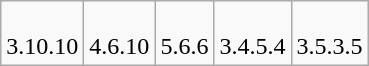<table class=wikitable>
<tr>
<td><br>3.10.10</td>
<td><br>4.6.10</td>
<td><br>5.6.6</td>
<td><br>3.4.5.4</td>
<td><br>3.5.3.5</td>
</tr>
</table>
